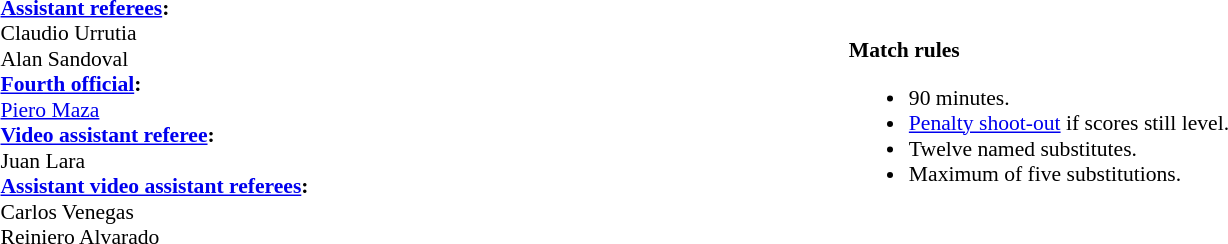<table width=100% style="font-size:90%">
<tr>
<td><br><strong><a href='#'>Assistant referees</a>:</strong>
<br>Claudio Urrutia
<br>Alan Sandoval
<br><strong><a href='#'>Fourth official</a>:</strong>
<br><a href='#'>Piero Maza</a>
<br><strong><a href='#'>Video assistant referee</a>:</strong>
<br>Juan Lara
<br><strong><a href='#'>Assistant video assistant referees</a>:</strong>
<br>Carlos Venegas
<br>Reiniero Alvarado</td>
<td><br><strong>Match rules</strong><ul><li>90 minutes.</li><li><a href='#'>Penalty shoot-out</a> if scores still level.</li><li>Twelve named substitutes.</li><li>Maximum of five substitutions.</li></ul></td>
</tr>
</table>
